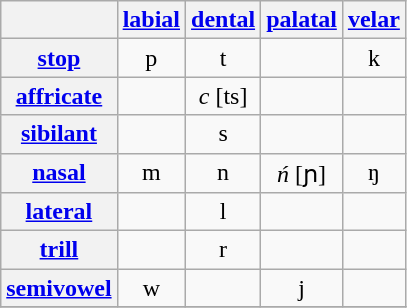<table class="wikitable">
<tr>
<th></th>
<th><a href='#'>labial</a></th>
<th><a href='#'>dental</a></th>
<th><a href='#'>palatal</a></th>
<th><a href='#'>velar</a></th>
</tr>
<tr>
<th><a href='#'>stop</a></th>
<td align="center">p</td>
<td align="center">t</td>
<td align="center"></td>
<td align="center">k</td>
</tr>
<tr>
<th><a href='#'>affricate</a></th>
<td align="center"></td>
<td align="center"><em>c</em> [ts]</td>
<td align="center"></td>
<td align="center"></td>
</tr>
<tr>
<th><a href='#'>sibilant</a></th>
<td align="center"></td>
<td align="center">s</td>
<td align="center"></td>
<td align="center"></td>
</tr>
<tr>
<th><a href='#'>nasal</a></th>
<td align="center">m</td>
<td align="center">n</td>
<td align="center"><em>ń</em> [ɲ]</td>
<td align="center">ŋ</td>
</tr>
<tr>
<th><a href='#'>lateral</a></th>
<td align="center"></td>
<td align="center">l</td>
<td align="center"></td>
<td align="center"></td>
</tr>
<tr>
<th><a href='#'>trill</a></th>
<td align="center"></td>
<td align="center">r</td>
<td align="center"></td>
<td align="center"></td>
</tr>
<tr>
<th><a href='#'>semivowel</a></th>
<td align="center">w</td>
<td align="center"></td>
<td align="center">j</td>
<td align="center"></td>
</tr>
<tr>
</tr>
</table>
